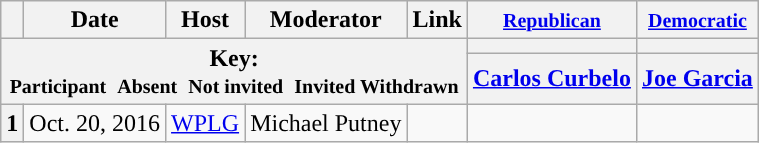<table class="wikitable" style="text-align:center;">
<tr>
<th scope="col"></th>
<th scope="col">Date</th>
<th scope="col">Host</th>
<th scope="col">Moderator</th>
<th scope="col">Link</th>
<th scope="col"><small><a href='#'>Republican</a></small></th>
<th scope="col"><small><a href='#'>Democratic</a></small></th>
</tr>
<tr>
<th colspan="5" rowspan="2">Key:<br> <small>Participant </small>  <small>Absent </small>  <small>Not invited </small>  <small>Invited  Withdrawn</small></th>
<th scope="col" style="background:"></th>
<th scope="col" style="background:"></th>
</tr>
<tr>
<th scope="col"><a href='#'>Carlos Curbelo</a></th>
<th scope="col"><a href='#'>Joe Garcia</a></th>
</tr>
<tr>
<th>1</th>
<td style="white-space:nowrap;">Oct. 20, 2016</td>
<td style="white-space:nowrap;"><a href='#'>WPLG</a></td>
<td style="white-space:nowrap;">Michael Putney</td>
<td style="white-space:nowrap;"></td>
<td></td>
<td></td>
</tr>
</table>
